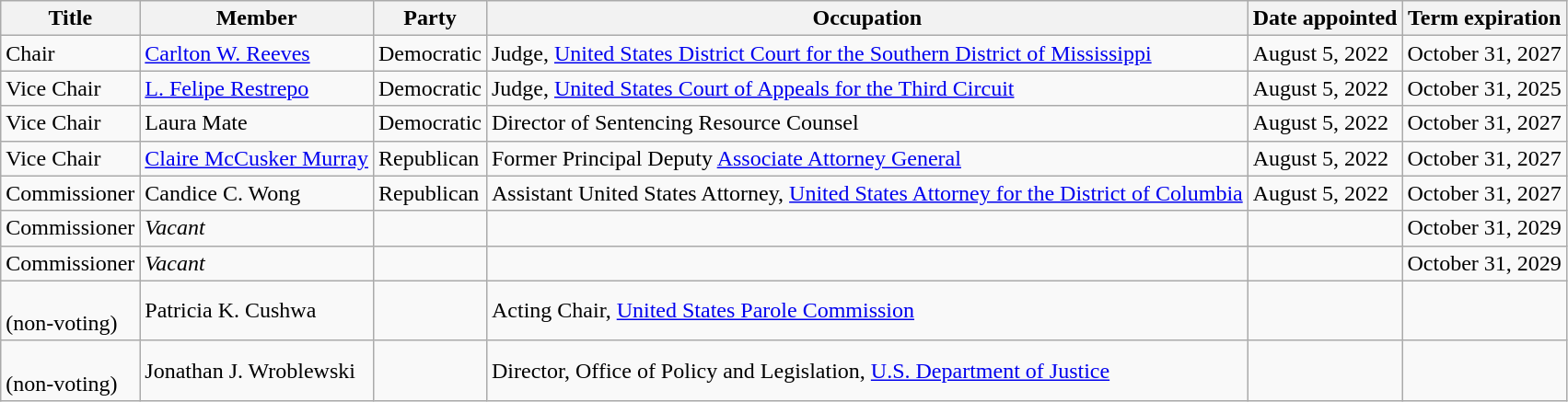<table class="wikitable sortable">
<tr>
<th>Title</th>
<th>Member</th>
<th>Party</th>
<th>Occupation</th>
<th>Date appointed</th>
<th>Term expiration</th>
</tr>
<tr>
<td>Chair</td>
<td><a href='#'>Carlton W. Reeves</a></td>
<td>Democratic</td>
<td>Judge, <a href='#'>United States District Court for the Southern District of Mississippi</a></td>
<td>August 5, 2022</td>
<td>October 31, 2027</td>
</tr>
<tr>
<td>Vice Chair</td>
<td><a href='#'>L. Felipe Restrepo</a></td>
<td>Democratic</td>
<td>Judge, <a href='#'>United States Court of Appeals for the Third Circuit</a></td>
<td>August 5, 2022</td>
<td>October 31, 2025</td>
</tr>
<tr>
<td>Vice Chair</td>
<td>Laura Mate</td>
<td>Democratic</td>
<td>Director of Sentencing Resource Counsel</td>
<td>August 5, 2022</td>
<td>October 31, 2027</td>
</tr>
<tr>
<td>Vice Chair</td>
<td><a href='#'>Claire McCusker Murray</a></td>
<td>Republican</td>
<td>Former Principal Deputy <a href='#'>Associate Attorney General</a></td>
<td>August 5, 2022</td>
<td>October 31, 2027</td>
</tr>
<tr>
<td>Commissioner</td>
<td>Candice C. Wong</td>
<td>Republican</td>
<td>Assistant United States Attorney, <a href='#'>United States Attorney for the District of Columbia</a></td>
<td>August 5, 2022</td>
<td>October 31, 2027</td>
</tr>
<tr>
<td>Commissioner</td>
<td><em>Vacant</em></td>
<td></td>
<td align="center"></td>
<td align="center"></td>
<td>October 31, 2029</td>
</tr>
<tr>
<td>Commissioner</td>
<td><em>Vacant</em></td>
<td></td>
<td align="center"></td>
<td align="center"></td>
<td>October 31, 2029</td>
</tr>
<tr>
<td><br>(non-voting)</td>
<td>Patricia K. Cushwa</td>
<td></td>
<td>Acting Chair, <a href='#'>United States Parole Commission</a></td>
<td align="center"></td>
<td align="center"></td>
</tr>
<tr>
<td><br>(non-voting)<br></td>
<td>Jonathan J. Wroblewski</td>
<td></td>
<td>Director, Office of Policy and Legislation, <a href='#'>U.S. Department of Justice</a></td>
<td align="center"></td>
<td align="center"></td>
</tr>
</table>
